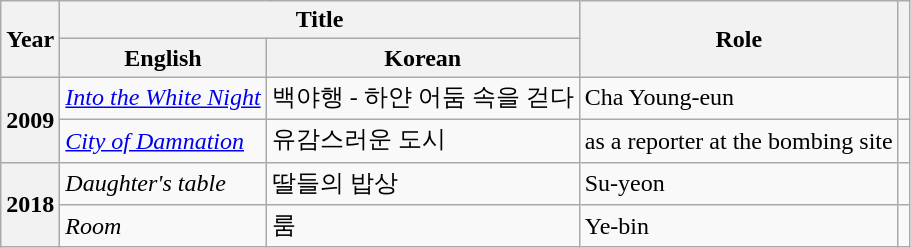<table class="wikitable sortable plainrowheaders">
<tr>
<th scope="col" rowspan="2">Year</th>
<th scope="col" colspan="2">Title</th>
<th scope="col" rowspan="2">Role</th>
<th scope="col" rowspan="2" class="unsortable"></th>
</tr>
<tr>
<th>English</th>
<th>Korean</th>
</tr>
<tr>
<th scope="row" rowspan="2">2009</th>
<td><em><a href='#'>Into the White Night</a></em></td>
<td>백야행 - 하얀 어둠 속을 걷다</td>
<td>Cha Young-eun</td>
<td></td>
</tr>
<tr>
<td><em><a href='#'>City of Damnation</a></em></td>
<td>유감스러운 도시</td>
<td>as a reporter at the bombing site</td>
<td></td>
</tr>
<tr>
<th scope="row" rowspan="2">2018</th>
<td><em>Daughter's table</em></td>
<td>딸들의 밥상</td>
<td>Su-yeon</td>
<td></td>
</tr>
<tr>
<td><em>Room</em></td>
<td>룸</td>
<td>Ye-bin</td>
<td></td>
</tr>
</table>
